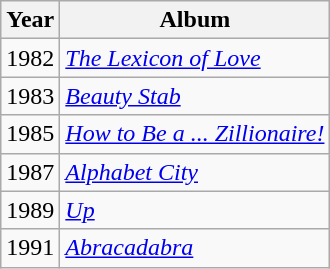<table class="wikitable">
<tr>
<th>Year</th>
<th>Album</th>
</tr>
<tr>
<td>1982</td>
<td><em><a href='#'>The Lexicon of Love</a></em></td>
</tr>
<tr>
<td>1983</td>
<td><em><a href='#'>Beauty Stab</a></em></td>
</tr>
<tr>
<td>1985</td>
<td><em><a href='#'>How to Be a ... Zillionaire!</a></em></td>
</tr>
<tr>
<td>1987</td>
<td><em><a href='#'>Alphabet City</a></em></td>
</tr>
<tr>
<td>1989</td>
<td><em><a href='#'>Up</a></em></td>
</tr>
<tr>
<td>1991</td>
<td><em><a href='#'>Abracadabra</a></em></td>
</tr>
</table>
